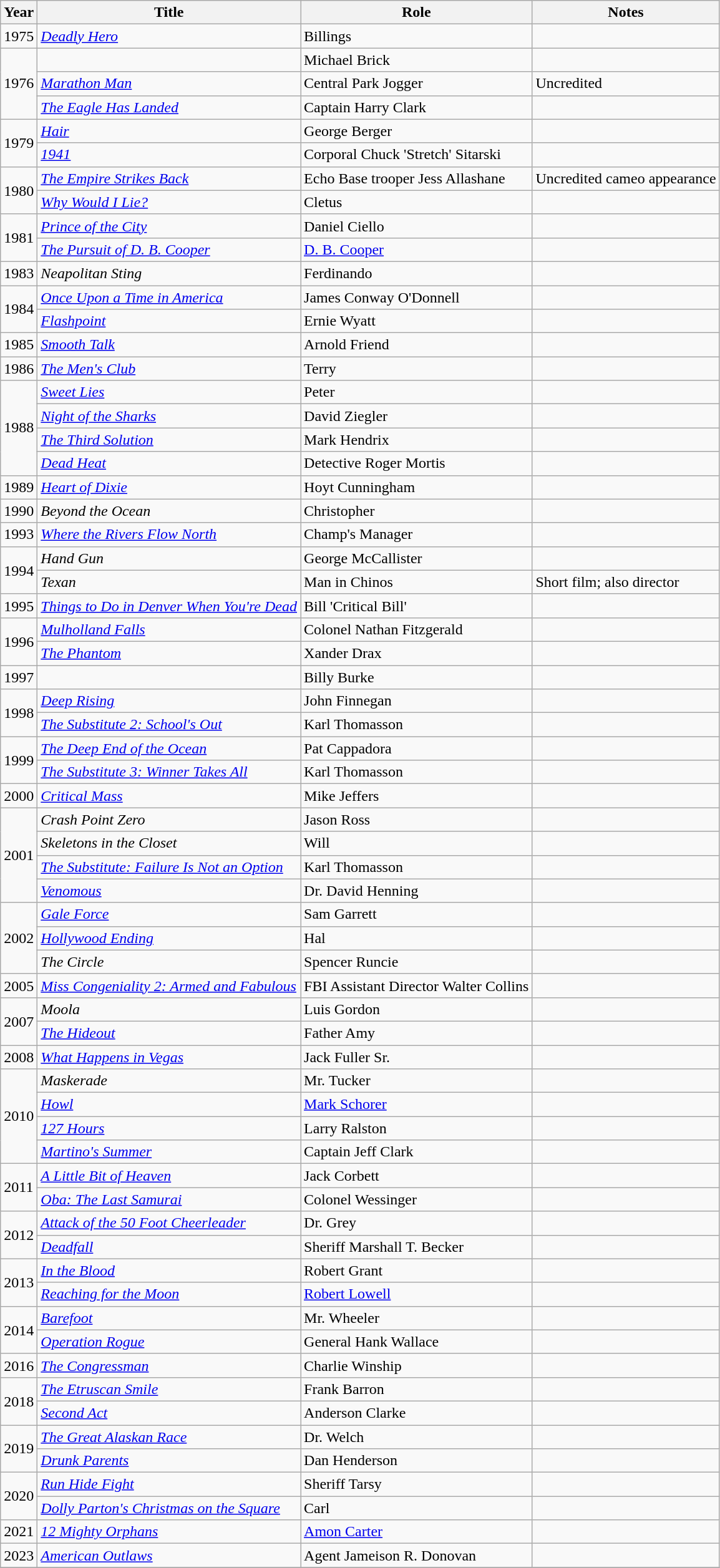<table class="wikitable sortable">
<tr>
<th scope="col">Year</th>
<th scope="col">Title</th>
<th scope="col">Role</th>
<th scope="col" class="unsortable">Notes</th>
</tr>
<tr>
<td>1975</td>
<td scope="row"><em><a href='#'>Deadly Hero</a></em></td>
<td>Billings</td>
<td></td>
</tr>
<tr>
<td rowspan=3>1976</td>
<td scope="row"><em></em></td>
<td>Michael Brick</td>
<td></td>
</tr>
<tr>
<td scope="row"><em><a href='#'>Marathon Man</a></em></td>
<td>Central Park Jogger</td>
<td>Uncredited</td>
</tr>
<tr>
<td scope="row"><em><a href='#'>The Eagle Has Landed</a></em></td>
<td>Captain Harry Clark</td>
<td></td>
</tr>
<tr>
<td rowspan=2>1979</td>
<td scope="row"><em><a href='#'>Hair</a></em></td>
<td>George Berger</td>
<td></td>
</tr>
<tr>
<td scope="row"><em><a href='#'>1941</a></em></td>
<td>Corporal Chuck 'Stretch' Sitarski</td>
<td></td>
</tr>
<tr>
<td rowspan=2>1980</td>
<td scope="row"><em><a href='#'>The Empire Strikes Back</a></em></td>
<td>Echo Base trooper Jess Allashane</td>
<td>Uncredited cameo appearance</td>
</tr>
<tr>
<td scope="row"><em><a href='#'>Why Would I Lie?</a></em></td>
<td>Cletus</td>
<td></td>
</tr>
<tr>
<td rowspan=2>1981</td>
<td scope="row"><em><a href='#'>Prince of the City</a></em></td>
<td>Daniel Ciello</td>
<td></td>
</tr>
<tr>
<td scope="row"><em><a href='#'>The Pursuit of D. B. Cooper</a></em></td>
<td><a href='#'>D. B. Cooper</a></td>
<td></td>
</tr>
<tr>
<td>1983</td>
<td scope="row"><em>Neapolitan Sting</em></td>
<td>Ferdinando</td>
<td></td>
</tr>
<tr>
<td rowspan=2>1984</td>
<td scope="row"><em><a href='#'>Once Upon a Time in America</a></em></td>
<td>James Conway O'Donnell</td>
<td></td>
</tr>
<tr>
<td scope="row"><em><a href='#'>Flashpoint</a></em></td>
<td>Ernie Wyatt</td>
<td></td>
</tr>
<tr>
<td>1985</td>
<td scope="row"><em><a href='#'>Smooth Talk</a></em></td>
<td>Arnold Friend</td>
<td></td>
</tr>
<tr>
<td>1986</td>
<td scope="row"><em><a href='#'>The Men's Club</a></em></td>
<td>Terry</td>
<td></td>
</tr>
<tr>
<td rowspan=4>1988</td>
<td scope="row"><em><a href='#'>Sweet Lies</a></em></td>
<td>Peter</td>
<td></td>
</tr>
<tr>
<td scope="row"><em><a href='#'>Night of the Sharks</a></em></td>
<td>David Ziegler</td>
<td></td>
</tr>
<tr>
<td scope="row"><em><a href='#'>The Third Solution</a></em></td>
<td>Mark Hendrix</td>
<td></td>
</tr>
<tr>
<td scope="row"><em><a href='#'>Dead Heat</a></em></td>
<td>Detective Roger Mortis</td>
<td></td>
</tr>
<tr>
<td>1989</td>
<td scope="row"><em><a href='#'>Heart of Dixie</a></em></td>
<td>Hoyt Cunningham</td>
<td></td>
</tr>
<tr>
<td>1990</td>
<td scope="row"><em>Beyond the Ocean</em></td>
<td>Christopher</td>
<td></td>
</tr>
<tr>
<td>1993</td>
<td scope="row"><em><a href='#'>Where the Rivers Flow North</a></em></td>
<td>Champ's Manager</td>
<td></td>
</tr>
<tr>
<td rowspan=2>1994</td>
<td scope="row"><em>Hand Gun</em></td>
<td>George McCallister</td>
<td></td>
</tr>
<tr>
<td scope="row"><em>Texan</em></td>
<td>Man in Chinos</td>
<td>Short film; also director</td>
</tr>
<tr>
<td>1995</td>
<td scope="row"><em><a href='#'>Things to Do in Denver When You're Dead</a></em></td>
<td>Bill 'Critical Bill'</td>
<td></td>
</tr>
<tr>
<td rowspan=2>1996</td>
<td scope="row"><em><a href='#'>Mulholland Falls</a></em></td>
<td>Colonel Nathan Fitzgerald</td>
<td></td>
</tr>
<tr>
<td scope="row"><em><a href='#'>The Phantom</a></em></td>
<td>Xander Drax</td>
<td></td>
</tr>
<tr>
<td>1997</td>
<td scope="row"><em></em></td>
<td>Billy Burke</td>
<td></td>
</tr>
<tr>
<td rowspan=2>1998</td>
<td scope="row"><em><a href='#'>Deep Rising</a></em></td>
<td>John Finnegan</td>
<td></td>
</tr>
<tr>
<td scope="row"><em><a href='#'>The Substitute 2: School's Out</a></em></td>
<td>Karl Thomasson</td>
<td></td>
</tr>
<tr>
<td rowspan=2>1999</td>
<td scope="row"><em><a href='#'>The Deep End of the Ocean</a></em></td>
<td>Pat Cappadora</td>
<td></td>
</tr>
<tr>
<td scope="row"><em><a href='#'>The Substitute 3: Winner Takes All</a></em></td>
<td>Karl Thomasson</td>
<td></td>
</tr>
<tr>
<td>2000</td>
<td scope="row"><em><a href='#'>Critical Mass</a></em></td>
<td>Mike Jeffers</td>
<td></td>
</tr>
<tr>
<td rowspan=4>2001</td>
<td scope="row"><em>Crash Point Zero</em></td>
<td>Jason Ross</td>
<td></td>
</tr>
<tr>
<td scope="row"><em>Skeletons in the Closet</em></td>
<td>Will</td>
<td></td>
</tr>
<tr>
<td scope="row"><em><a href='#'>The Substitute: Failure Is Not an Option</a></em></td>
<td>Karl Thomasson</td>
<td></td>
</tr>
<tr>
<td scope="row"><em><a href='#'>Venomous</a></em></td>
<td>Dr. David Henning</td>
<td></td>
</tr>
<tr>
<td rowspan=3>2002</td>
<td scope="row"><em><a href='#'>Gale Force</a></em></td>
<td>Sam Garrett</td>
<td></td>
</tr>
<tr>
<td scope="row"><em><a href='#'>Hollywood Ending</a></em></td>
<td>Hal</td>
<td></td>
</tr>
<tr>
<td scope="row"><em>The Circle</em></td>
<td>Spencer Runcie</td>
<td></td>
</tr>
<tr>
<td>2005</td>
<td scope="row"><em><a href='#'>Miss Congeniality 2: Armed and Fabulous</a></em></td>
<td>FBI Assistant Director Walter Collins</td>
<td></td>
</tr>
<tr>
<td rowspan=2>2007</td>
<td scope="row"><em>Moola</em></td>
<td>Luis Gordon</td>
<td></td>
</tr>
<tr>
<td scope="row"><em><a href='#'>The Hideout</a></em></td>
<td>Father Amy</td>
<td></td>
</tr>
<tr>
<td>2008</td>
<td scope="row"><em><a href='#'>What Happens in Vegas</a></em></td>
<td>Jack Fuller Sr.</td>
<td></td>
</tr>
<tr>
<td rowspan=4>2010</td>
<td scope="row"><em>Maskerade</em></td>
<td>Mr. Tucker</td>
<td></td>
</tr>
<tr>
<td scope="row"><em><a href='#'>Howl</a></em></td>
<td><a href='#'>Mark Schorer</a></td>
<td></td>
</tr>
<tr>
<td scope="row"><em><a href='#'>127 Hours</a></em></td>
<td>Larry Ralston</td>
<td></td>
</tr>
<tr>
<td scope="row"><em><a href='#'>Martino's Summer</a></em></td>
<td>Captain Jeff Clark</td>
<td></td>
</tr>
<tr>
<td rowspan=2>2011</td>
<td scope="row"><em><a href='#'>A Little Bit of Heaven</a></em></td>
<td>Jack Corbett</td>
<td></td>
</tr>
<tr>
<td scope="row"><em><a href='#'>Oba: The Last Samurai</a></em></td>
<td>Colonel Wessinger</td>
<td></td>
</tr>
<tr>
<td rowspan=2>2012</td>
<td scope="row"><em><a href='#'>Attack of the 50 Foot Cheerleader</a></em></td>
<td>Dr. Grey</td>
<td></td>
</tr>
<tr>
<td scope="row"><em><a href='#'>Deadfall</a></em></td>
<td>Sheriff Marshall T. Becker</td>
<td></td>
</tr>
<tr>
<td rowspan=2>2013</td>
<td scope="row"><em><a href='#'>In the Blood</a></em></td>
<td>Robert Grant</td>
<td></td>
</tr>
<tr>
<td scope="row"><a href='#'><em>Reaching for the Moon</em></a></td>
<td><a href='#'>Robert Lowell</a></td>
<td></td>
</tr>
<tr>
<td rowspan=2>2014</td>
<td scope="row"><em><a href='#'>Barefoot</a></em></td>
<td>Mr. Wheeler</td>
<td></td>
</tr>
<tr>
<td scope="row"><a href='#'><em>Operation Rogue</em></a></td>
<td>General Hank Wallace</td>
<td></td>
</tr>
<tr>
<td>2016</td>
<td scope="row"><em><a href='#'>The Congressman</a></em></td>
<td>Charlie Winship</td>
<td></td>
</tr>
<tr>
<td rowspan=2>2018</td>
<td scope="row"><em><a href='#'>The Etruscan Smile</a></em></td>
<td>Frank Barron</td>
<td></td>
</tr>
<tr>
<td scope="row"><em><a href='#'>Second Act</a></em></td>
<td>Anderson Clarke</td>
<td></td>
</tr>
<tr>
<td rowspan=2>2019</td>
<td scope="row"><em><a href='#'>The Great Alaskan Race</a></em></td>
<td>Dr. Welch</td>
<td></td>
</tr>
<tr>
<td scope="row"><em><a href='#'>Drunk Parents</a></em></td>
<td>Dan Henderson</td>
<td></td>
</tr>
<tr>
<td rowspan=2>2020</td>
<td scope="row"><em><a href='#'>Run Hide Fight</a></em></td>
<td>Sheriff Tarsy</td>
<td></td>
</tr>
<tr>
<td scope="row"><em><a href='#'>Dolly Parton's Christmas on the Square</a></em></td>
<td>Carl</td>
<td></td>
</tr>
<tr>
<td>2021</td>
<td scope="row"><em><a href='#'>12 Mighty Orphans</a></em></td>
<td><a href='#'>Amon Carter</a></td>
<td></td>
</tr>
<tr>
<td>2023</td>
<td scope="row"><em><a href='#'>American Outlaws</a></em></td>
<td>Agent Jameison R. Donovan</td>
<td></td>
</tr>
<tr>
</tr>
</table>
